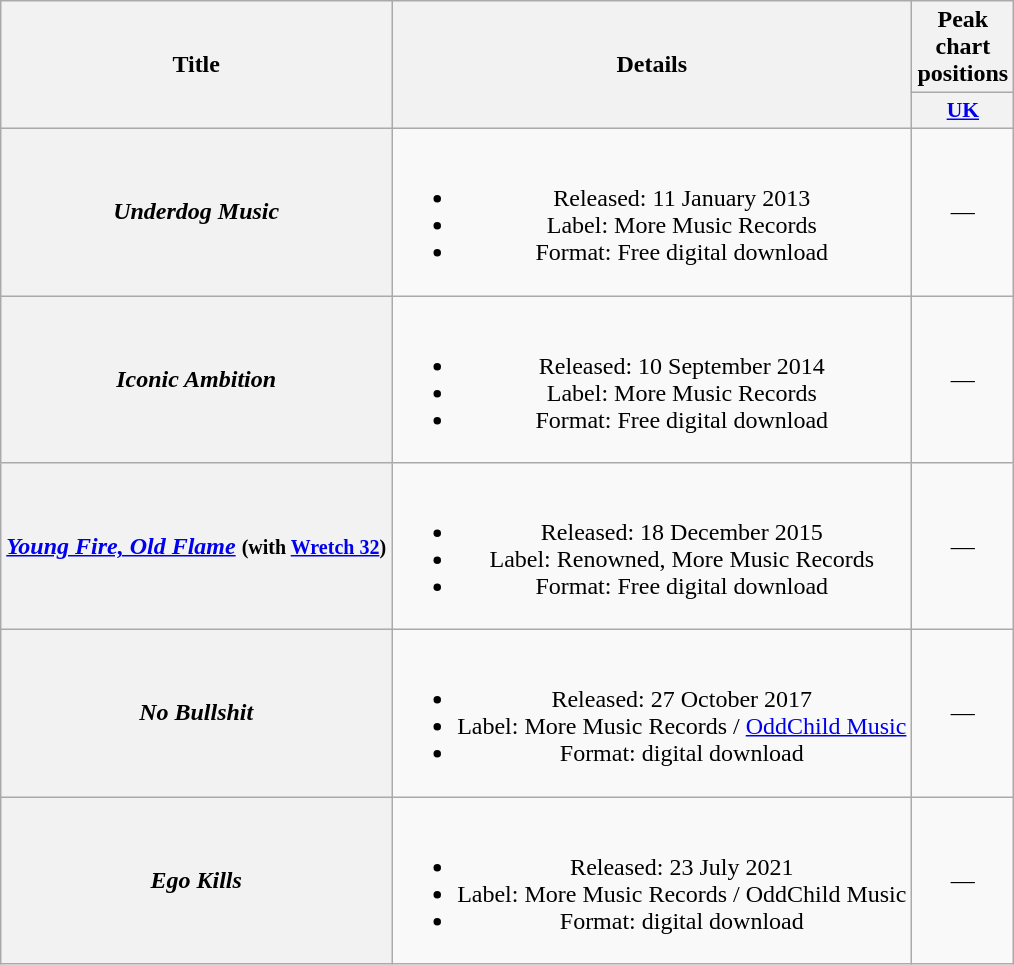<table class="wikitable plainrowheaders" style="text-align:center;">
<tr>
<th scope="col" rowspan="2">Title</th>
<th scope="col" rowspan="2">Details</th>
<th scope="col" colspan="1">Peak chart positions</th>
</tr>
<tr>
<th scope="col" style="width:3em;font-size:90%"><a href='#'>UK</a><br></th>
</tr>
<tr>
<th scope="row"><em>Underdog Music</em></th>
<td><br><ul><li>Released: 11 January 2013</li><li>Label: More Music Records</li><li>Format: Free digital download</li></ul></td>
<td>—</td>
</tr>
<tr>
<th scope="row"><em>Iconic Ambition</em></th>
<td><br><ul><li>Released: 10 September 2014</li><li>Label: More Music Records</li><li>Format: Free digital download</li></ul></td>
<td>—</td>
</tr>
<tr>
<th scope="row"><em><a href='#'>Young Fire, Old Flame</a></em> <small>(with <a href='#'>Wretch 32</a>)</small></th>
<td><br><ul><li>Released: 18 December 2015</li><li>Label: Renowned, More Music Records</li><li>Format: Free digital download</li></ul></td>
<td>—</td>
</tr>
<tr>
<th scope="row"><em>No Bullshit</em></th>
<td><br><ul><li>Released: 27 October 2017</li><li>Label: More Music Records / <a href='#'>OddChild Music</a></li><li>Format: digital download</li></ul></td>
<td>—</td>
</tr>
<tr>
<th scope="row"><em>Ego Kills</em></th>
<td><br><ul><li>Released: 23 July 2021</li><li>Label: More Music Records / OddChild Music</li><li>Format: digital download</li></ul></td>
<td>—</td>
</tr>
</table>
